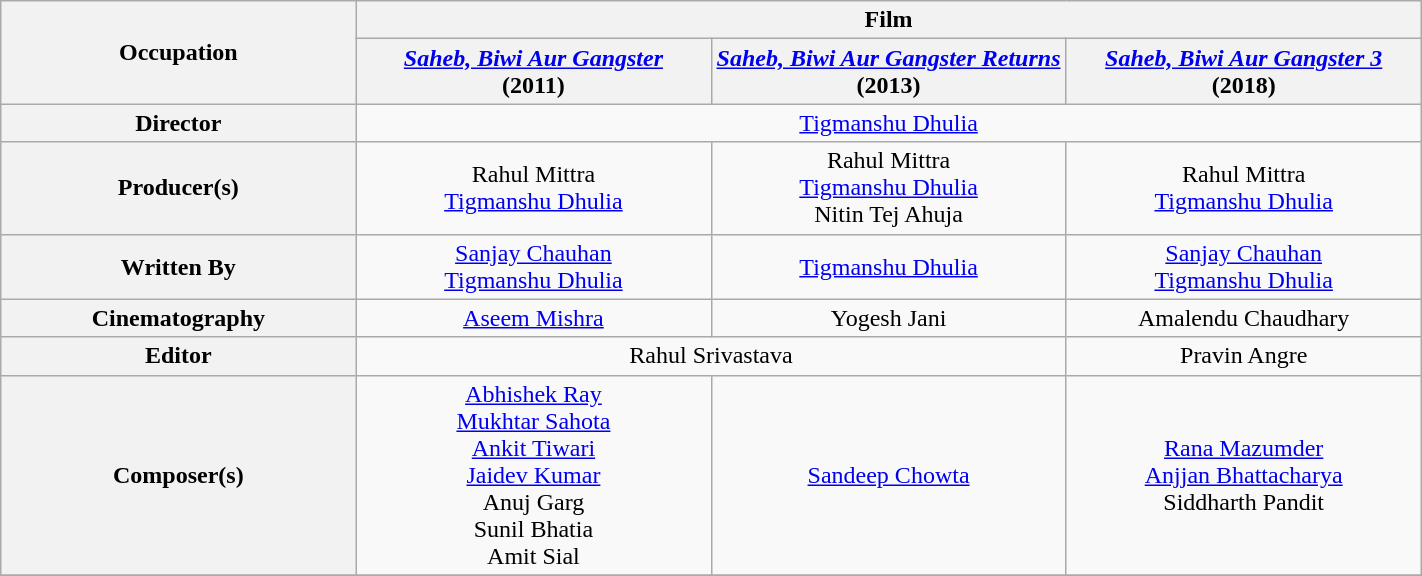<table class="wikitable" style="text-align:center;" width="75%">
<tr>
<th rowspan="2">Occupation</th>
<th colspan="3">Film</th>
</tr>
<tr>
<th style="width:25%;"><em><a href='#'>Saheb, Biwi Aur Gangster</a></em> <br>(2011)</th>
<th style="width:25%;"><em><a href='#'>Saheb, Biwi Aur Gangster Returns</a></em> <br>(2013)</th>
<th style="width:25%;"><em><a href='#'>Saheb, Biwi Aur Gangster 3</a></em><br>(2018)</th>
</tr>
<tr>
<th>Director</th>
<td colspan="3"><a href='#'>Tigmanshu Dhulia</a></td>
</tr>
<tr>
<th>Producer(s)</th>
<td>Rahul Mittra <br> <a href='#'>Tigmanshu Dhulia</a></td>
<td>Rahul Mittra <br> <a href='#'>Tigmanshu Dhulia</a> <br> Nitin Tej Ahuja</td>
<td>Rahul Mittra <br> <a href='#'>Tigmanshu Dhulia</a></td>
</tr>
<tr>
<th>Written By</th>
<td><a href='#'>Sanjay Chauhan</a> <br> <a href='#'>Tigmanshu Dhulia</a></td>
<td><a href='#'>Tigmanshu Dhulia</a></td>
<td><a href='#'>Sanjay Chauhan</a> <br> <a href='#'>Tigmanshu Dhulia</a></td>
</tr>
<tr>
<th>Cinematography</th>
<td><a href='#'>Aseem Mishra</a></td>
<td>Yogesh Jani</td>
<td>Amalendu Chaudhary</td>
</tr>
<tr>
<th>Editor</th>
<td colspan="2">Rahul Srivastava</td>
<td>Pravin Angre</td>
</tr>
<tr>
<th>Composer(s)</th>
<td><a href='#'>Abhishek Ray</a><br><a href='#'>Mukhtar Sahota</a><br><a href='#'>Ankit Tiwari</a><br><a href='#'>Jaidev Kumar</a><br>Anuj Garg<br>Sunil Bhatia<br>Amit Sial</td>
<td><a href='#'>Sandeep Chowta</a></td>
<td><a href='#'>Rana Mazumder</a><br> <a href='#'>Anjjan Bhattacharya</a><br>Siddharth Pandit</td>
</tr>
<tr>
</tr>
</table>
